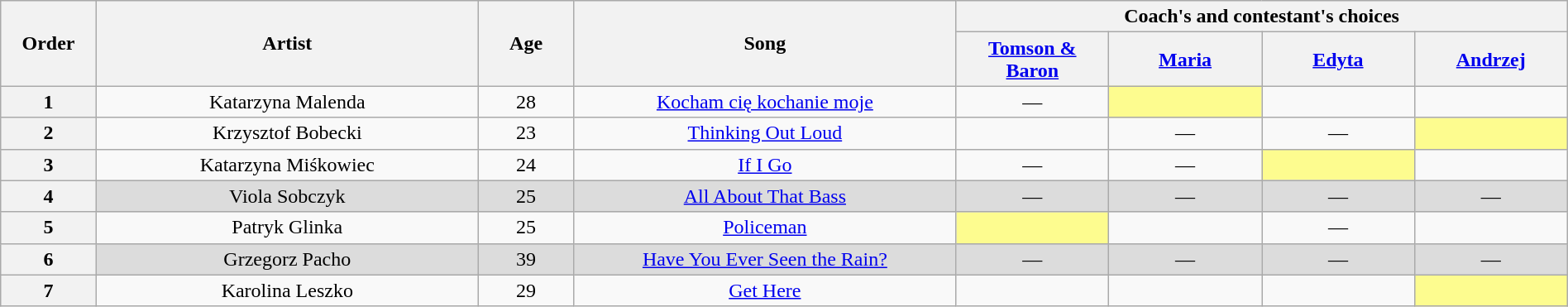<table class="wikitable" style="text-align:center; width:100%;">
<tr>
<th scope="col" rowspan="2" style="width:05%;">Order</th>
<th scope="col" rowspan="2" style="width:20%;">Artist</th>
<th scope="col" rowspan="2" style="width:05%;">Age</th>
<th scope="col" rowspan="2" style="width:20%;">Song</th>
<th scope="col" colspan="4" style="width:32%;">Coach's and contestant's choices</th>
</tr>
<tr>
<th style="width:08%;"><a href='#'>Tomson & Baron</a></th>
<th style="width:08%;"><a href='#'>Maria</a></th>
<th style="width:08%;"><a href='#'>Edyta</a></th>
<th style="width:08%;"><a href='#'>Andrzej</a></th>
</tr>
<tr>
<th>1</th>
<td>Katarzyna Malenda</td>
<td>28</td>
<td><a href='#'>Kocham cię kochanie moje</a></td>
<td>—</td>
<td style="background:#fdfc8f;"><strong></strong></td>
<td><strong></strong></td>
<td><strong></strong></td>
</tr>
<tr>
<th>2</th>
<td>Krzysztof Bobecki</td>
<td>23</td>
<td><a href='#'>Thinking Out Loud</a></td>
<td><strong></strong></td>
<td>—</td>
<td>—</td>
<td style="background:#fdfc8f;"><strong></strong></td>
</tr>
<tr>
<th>3</th>
<td>Katarzyna Miśkowiec</td>
<td>24</td>
<td><a href='#'>If I Go</a></td>
<td>—</td>
<td>—</td>
<td style="background:#fdfc8f;"><strong></strong></td>
<td><strong></strong></td>
</tr>
<tr>
<th>4</th>
<td style="background:#DCDCDC;">Viola Sobczyk</td>
<td style="background:#DCDCDC;">25</td>
<td style="background:#DCDCDC;"><a href='#'>All About That Bass</a></td>
<td style="background:#DCDCDC;">—</td>
<td style="background:#DCDCDC;">—</td>
<td style="background:#DCDCDC;">—</td>
<td style="background:#DCDCDC;">—</td>
</tr>
<tr>
<th>5</th>
<td>Patryk Glinka</td>
<td>25</td>
<td><a href='#'>Policeman</a></td>
<td style="background:#fdfc8f;"><strong></strong></td>
<td><strong></strong></td>
<td>—</td>
<td><strong></strong></td>
</tr>
<tr>
<th>6</th>
<td style="background:#DCDCDC;">Grzegorz Pacho</td>
<td style="background:#DCDCDC;">39</td>
<td style="background:#DCDCDC;"><a href='#'>Have You Ever Seen the Rain?</a></td>
<td style="background:#DCDCDC;">—</td>
<td style="background:#DCDCDC;">—</td>
<td style="background:#DCDCDC;">—</td>
<td style="background:#DCDCDC;">—</td>
</tr>
<tr>
<th>7</th>
<td>Karolina Leszko</td>
<td>29</td>
<td><a href='#'>Get Here</a></td>
<td><strong></strong></td>
<td><strong></strong></td>
<td><strong></strong></td>
<td style="background:#fdfc8f;"><strong></strong></td>
</tr>
</table>
